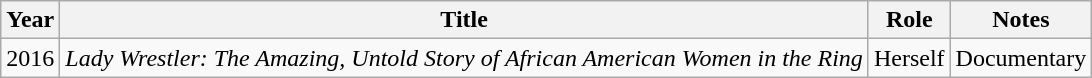<table class="wikitable sortable">
<tr>
<th>Year</th>
<th>Title</th>
<th>Role</th>
<th class="unsortable">Notes</th>
</tr>
<tr>
<td>2016</td>
<td><em>Lady Wrestler: The Amazing, Untold Story of African American Women in the Ring</em></td>
<td>Herself</td>
<td>Documentary</td>
</tr>
</table>
